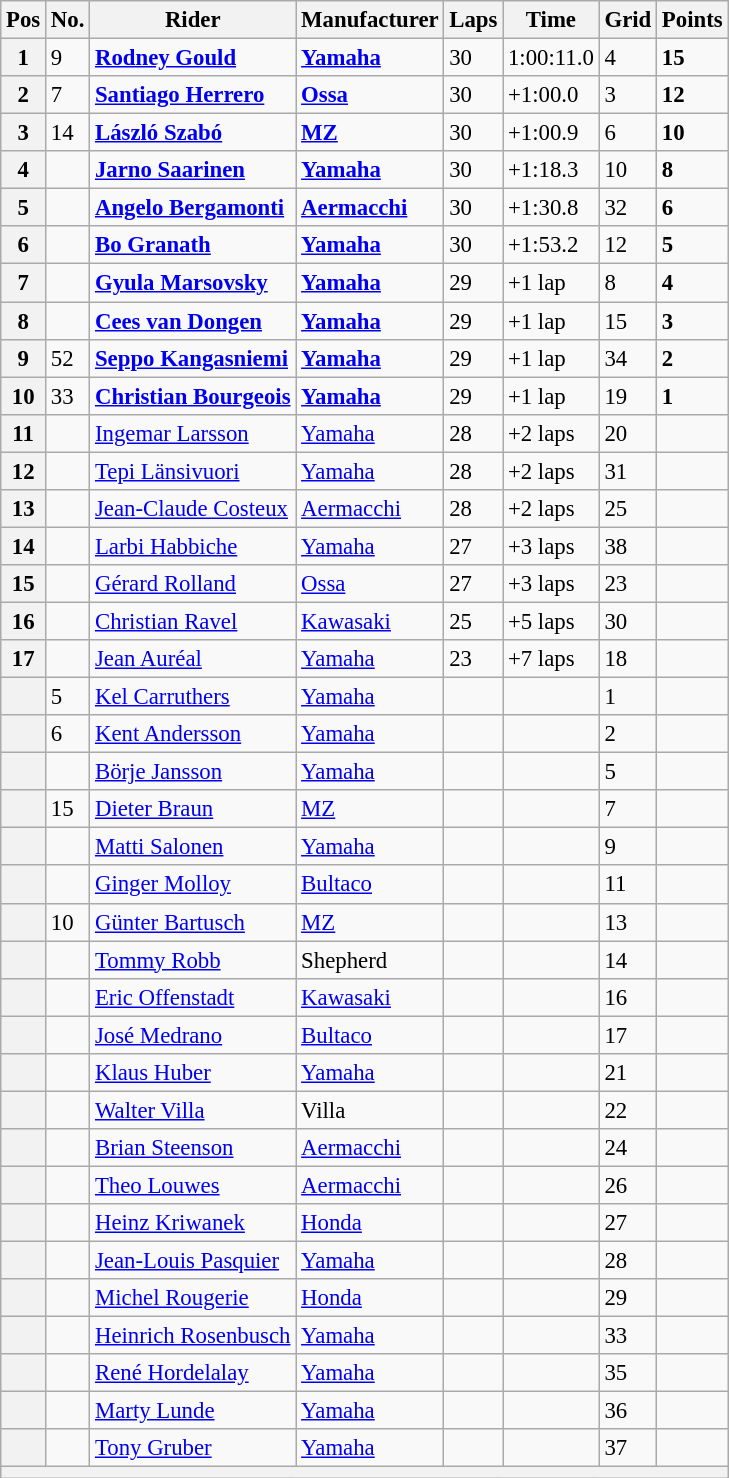<table class="wikitable" style="font-size: 95%;">
<tr>
<th>Pos</th>
<th>No.</th>
<th>Rider</th>
<th>Manufacturer</th>
<th>Laps</th>
<th>Time</th>
<th>Grid</th>
<th>Points</th>
</tr>
<tr>
<th>1</th>
<td>9</td>
<td> <strong><a href='#'>Rodney Gould</a></strong></td>
<td><strong><a href='#'>Yamaha</a></strong></td>
<td>30</td>
<td>1:00:11.0</td>
<td>4</td>
<td><strong>15</strong></td>
</tr>
<tr>
<th>2</th>
<td>7</td>
<td> <strong><a href='#'>Santiago Herrero</a></strong></td>
<td><strong><a href='#'>Ossa</a></strong></td>
<td>30</td>
<td>+1:00.0</td>
<td>3</td>
<td><strong>12</strong></td>
</tr>
<tr>
<th>3</th>
<td>14</td>
<td> <strong><a href='#'>László Szabó</a></strong></td>
<td><strong><a href='#'>MZ</a></strong></td>
<td>30</td>
<td>+1:00.9</td>
<td>6</td>
<td><strong>10</strong></td>
</tr>
<tr>
<th>4</th>
<td></td>
<td> <strong><a href='#'>Jarno Saarinen</a></strong></td>
<td><strong><a href='#'>Yamaha</a></strong></td>
<td>30</td>
<td>+1:18.3</td>
<td>10</td>
<td><strong>8</strong></td>
</tr>
<tr>
<th>5</th>
<td></td>
<td> <strong><a href='#'>Angelo Bergamonti</a></strong></td>
<td><strong><a href='#'>Aermacchi</a></strong></td>
<td>30</td>
<td>+1:30.8</td>
<td>32</td>
<td><strong>6</strong></td>
</tr>
<tr>
<th>6</th>
<td></td>
<td> <strong><a href='#'>Bo Granath</a></strong></td>
<td><strong><a href='#'>Yamaha</a></strong></td>
<td>30</td>
<td>+1:53.2</td>
<td>12</td>
<td><strong>5</strong></td>
</tr>
<tr>
<th>7</th>
<td></td>
<td> <strong><a href='#'>Gyula Marsovsky</a></strong></td>
<td><strong><a href='#'>Yamaha</a></strong></td>
<td>29</td>
<td>+1 lap</td>
<td>8</td>
<td><strong>4</strong></td>
</tr>
<tr>
<th>8</th>
<td></td>
<td> <strong><a href='#'>Cees van Dongen</a></strong></td>
<td><strong><a href='#'>Yamaha</a></strong></td>
<td>29</td>
<td>+1 lap</td>
<td>15</td>
<td><strong>3</strong></td>
</tr>
<tr>
<th>9</th>
<td>52</td>
<td> <strong><a href='#'>Seppo Kangasniemi</a></strong></td>
<td><strong><a href='#'>Yamaha</a></strong></td>
<td>29</td>
<td>+1 lap</td>
<td>34</td>
<td><strong>2</strong></td>
</tr>
<tr>
<th>10</th>
<td>33</td>
<td> <strong><a href='#'>Christian Bourgeois</a></strong></td>
<td><strong><a href='#'>Yamaha</a></strong></td>
<td>29</td>
<td>+1 lap</td>
<td>19</td>
<td><strong>1</strong></td>
</tr>
<tr>
<th>11</th>
<td></td>
<td> <a href='#'>Ingemar Larsson</a></td>
<td><a href='#'>Yamaha</a></td>
<td>28</td>
<td>+2 laps</td>
<td>20</td>
<td></td>
</tr>
<tr>
<th>12</th>
<td></td>
<td> <a href='#'>Tepi Länsivuori</a></td>
<td><a href='#'>Yamaha</a></td>
<td>28</td>
<td>+2 laps</td>
<td>31</td>
<td></td>
</tr>
<tr>
<th>13</th>
<td></td>
<td> <a href='#'>Jean-Claude Costeux</a></td>
<td><a href='#'>Aermacchi</a></td>
<td>28</td>
<td>+2 laps</td>
<td>25</td>
<td></td>
</tr>
<tr>
<th>14</th>
<td></td>
<td> <a href='#'>Larbi Habbiche</a></td>
<td><a href='#'>Yamaha</a></td>
<td>27</td>
<td>+3 laps</td>
<td>38</td>
<td></td>
</tr>
<tr>
<th>15</th>
<td></td>
<td> <a href='#'>Gérard Rolland</a></td>
<td><a href='#'>Ossa</a></td>
<td>27</td>
<td>+3 laps</td>
<td>23</td>
<td></td>
</tr>
<tr>
<th>16</th>
<td></td>
<td> <a href='#'>Christian Ravel</a></td>
<td><a href='#'>Kawasaki</a></td>
<td>25</td>
<td>+5 laps</td>
<td>30</td>
<td></td>
</tr>
<tr>
<th>17</th>
<td></td>
<td> <a href='#'>Jean Auréal</a></td>
<td><a href='#'>Yamaha</a></td>
<td>23</td>
<td>+7 laps</td>
<td>18</td>
<td></td>
</tr>
<tr>
<th></th>
<td>5</td>
<td> <a href='#'>Kel Carruthers</a></td>
<td><a href='#'>Yamaha</a></td>
<td></td>
<td></td>
<td>1</td>
<td></td>
</tr>
<tr>
<th></th>
<td>6</td>
<td> <a href='#'>Kent Andersson</a></td>
<td><a href='#'>Yamaha</a></td>
<td></td>
<td></td>
<td>2</td>
<td></td>
</tr>
<tr>
<th></th>
<td></td>
<td> <a href='#'>Börje Jansson</a></td>
<td><a href='#'>Yamaha</a></td>
<td></td>
<td></td>
<td>5</td>
<td></td>
</tr>
<tr>
<th></th>
<td>15</td>
<td> <a href='#'>Dieter Braun</a></td>
<td><a href='#'>MZ</a></td>
<td></td>
<td></td>
<td>7</td>
<td></td>
</tr>
<tr>
<th></th>
<td></td>
<td> <a href='#'>Matti Salonen</a></td>
<td><a href='#'>Yamaha</a></td>
<td></td>
<td></td>
<td>9</td>
<td></td>
</tr>
<tr>
<th></th>
<td></td>
<td> <a href='#'>Ginger Molloy</a></td>
<td><a href='#'>Bultaco</a></td>
<td></td>
<td></td>
<td>11</td>
<td></td>
</tr>
<tr>
<th></th>
<td>10</td>
<td> <a href='#'>Günter Bartusch</a></td>
<td><a href='#'>MZ</a></td>
<td></td>
<td></td>
<td>13</td>
<td></td>
</tr>
<tr>
<th></th>
<td></td>
<td> <a href='#'>Tommy Robb</a></td>
<td>Shepherd</td>
<td></td>
<td></td>
<td>14</td>
<td></td>
</tr>
<tr>
<th></th>
<td></td>
<td> <a href='#'>Eric Offenstadt</a></td>
<td><a href='#'>Kawasaki</a></td>
<td></td>
<td></td>
<td>16</td>
<td></td>
</tr>
<tr>
<th></th>
<td></td>
<td> <a href='#'>José Medrano</a></td>
<td><a href='#'>Bultaco</a></td>
<td></td>
<td></td>
<td>17</td>
<td></td>
</tr>
<tr>
<th></th>
<td></td>
<td> <a href='#'>Klaus Huber</a></td>
<td><a href='#'>Yamaha</a></td>
<td></td>
<td></td>
<td>21</td>
<td></td>
</tr>
<tr>
<th></th>
<td></td>
<td> <a href='#'>Walter Villa</a></td>
<td>Villa</td>
<td></td>
<td></td>
<td>22</td>
<td></td>
</tr>
<tr>
<th></th>
<td></td>
<td> <a href='#'>Brian Steenson</a></td>
<td><a href='#'>Aermacchi</a></td>
<td></td>
<td></td>
<td>24</td>
<td></td>
</tr>
<tr>
<th></th>
<td></td>
<td> <a href='#'>Theo Louwes</a></td>
<td><a href='#'>Aermacchi</a></td>
<td></td>
<td></td>
<td>26</td>
<td></td>
</tr>
<tr>
<th></th>
<td></td>
<td> <a href='#'>Heinz Kriwanek</a></td>
<td><a href='#'>Honda</a></td>
<td></td>
<td></td>
<td>27</td>
<td></td>
</tr>
<tr>
<th></th>
<td></td>
<td> <a href='#'>Jean-Louis Pasquier</a></td>
<td><a href='#'>Yamaha</a></td>
<td></td>
<td></td>
<td>28</td>
<td></td>
</tr>
<tr>
<th></th>
<td></td>
<td> <a href='#'>Michel Rougerie</a></td>
<td><a href='#'>Honda</a></td>
<td></td>
<td></td>
<td>29</td>
<td></td>
</tr>
<tr>
<th></th>
<td></td>
<td> <a href='#'>Heinrich Rosenbusch</a></td>
<td><a href='#'>Yamaha</a></td>
<td></td>
<td></td>
<td>33</td>
<td></td>
</tr>
<tr>
<th></th>
<td></td>
<td> <a href='#'>René Hordelalay</a></td>
<td><a href='#'>Yamaha</a></td>
<td></td>
<td></td>
<td>35</td>
<td></td>
</tr>
<tr>
<th></th>
<td></td>
<td> <a href='#'>Marty Lunde</a></td>
<td><a href='#'>Yamaha</a></td>
<td></td>
<td></td>
<td>36</td>
<td></td>
</tr>
<tr>
<th></th>
<td></td>
<td> <a href='#'>Tony Gruber</a></td>
<td><a href='#'>Yamaha</a></td>
<td></td>
<td></td>
<td>37</td>
<td></td>
</tr>
<tr>
<th colspan=8></th>
</tr>
</table>
